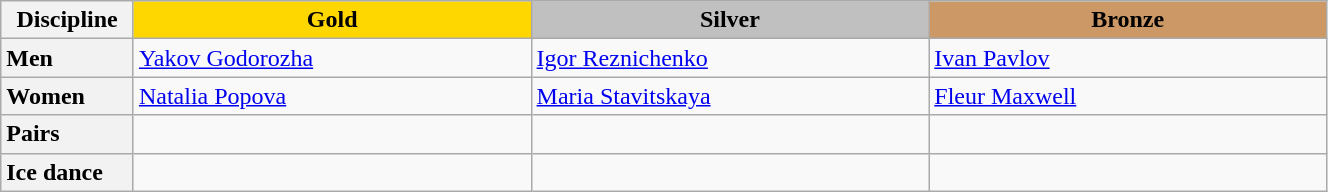<table class="wikitable unsortable" style="text-align:left; width:70%">
<tr>
<th scope="col">Discipline</th>
<th scope="col" style="text-align:center; width:30%; background:gold">Gold</th>
<th scope="col" style="text-align:center; width:30%; background:silver">Silver</th>
<th scope="col" style="text-align:center; width:30%; background:#c96">Bronze</th>
</tr>
<tr>
<th scope="row" style="text-align:left">Men</th>
<td> <a href='#'>Yakov Godorozha</a></td>
<td> <a href='#'>Igor Reznichenko</a></td>
<td> <a href='#'>Ivan Pavlov</a></td>
</tr>
<tr>
<th scope="row" style="text-align:left">Women</th>
<td> <a href='#'>Natalia Popova</a></td>
<td> <a href='#'>Maria Stavitskaya</a></td>
<td> <a href='#'>Fleur Maxwell</a></td>
</tr>
<tr>
<th scope="row" style="text-align:left">Pairs</th>
<td></td>
<td></td>
<td></td>
</tr>
<tr>
<th scope="row" style="text-align:left">Ice dance</th>
<td></td>
<td></td>
<td></td>
</tr>
</table>
